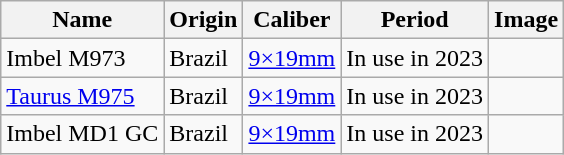<table class="wikitable mw-collapsible mw-collapsed">
<tr>
<th>Name</th>
<th>Origin</th>
<th>Caliber</th>
<th>Period</th>
<th>Image</th>
</tr>
<tr>
<td>Imbel M973</td>
<td>Brazil</td>
<td><a href='#'>9×19mm</a></td>
<td>In use in 2023</td>
<td></td>
</tr>
<tr>
<td><a href='#'>Taurus M975</a></td>
<td>Brazil</td>
<td><a href='#'>9×19mm</a></td>
<td>In use in 2023</td>
<td></td>
</tr>
<tr>
<td>Imbel MD1 GC</td>
<td>Brazil</td>
<td><a href='#'>9×19mm</a></td>
<td>In use in 2023</td>
<td></td>
</tr>
</table>
